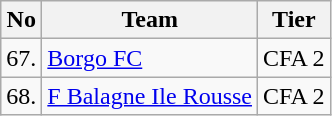<table class="wikitable" style="text-align: left">
<tr>
<th>No</th>
<th>Team</th>
<th>Tier</th>
</tr>
<tr>
<td>67.</td>
<td><a href='#'>Borgo FC</a></td>
<td>CFA 2</td>
</tr>
<tr>
<td>68.</td>
<td><a href='#'>F Balagne Ile Rousse</a></td>
<td>CFA 2</td>
</tr>
</table>
